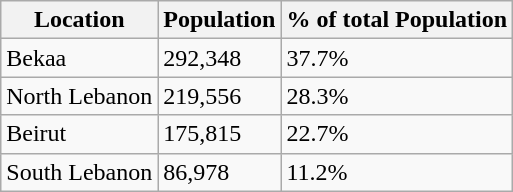<table class="wikitable">
<tr>
<th>Location</th>
<th>Population</th>
<th>% of total Population</th>
</tr>
<tr>
<td>Bekaa</td>
<td>292,348</td>
<td>37.7%</td>
</tr>
<tr>
<td>North Lebanon</td>
<td>219,556</td>
<td>28.3%</td>
</tr>
<tr>
<td>Beirut</td>
<td>175,815</td>
<td>22.7%</td>
</tr>
<tr>
<td>South Lebanon</td>
<td>86,978</td>
<td>11.2%</td>
</tr>
</table>
